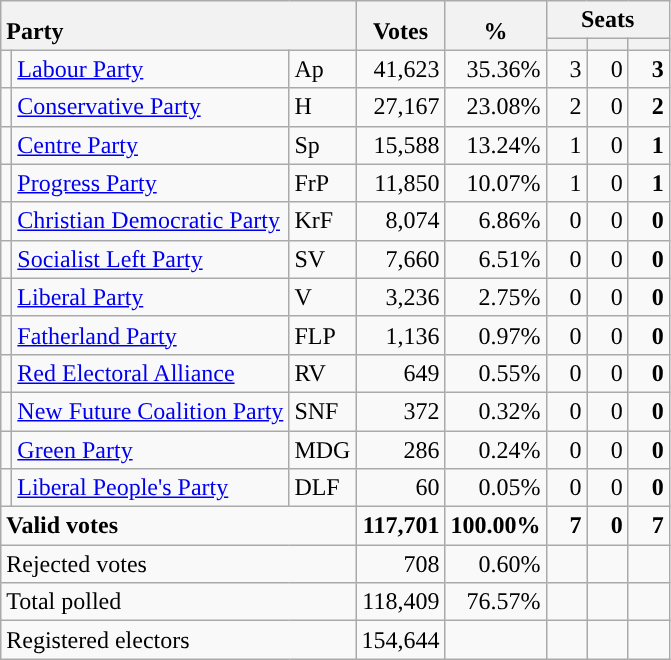<table class="wikitable" border="1" style="text-align:right;">
<tr>
<th style="text-align:left;" valign=bottom rowspan=2 colspan=3>Party</th>
<th align=center valign=bottom rowspan=2 width="50">Votes</th>
<th align=center valign=bottom rowspan=2 width="50">%</th>
<th colspan=3>Seats</th>
</tr>
<tr>
<th align=center valign=bottom width="20"><small></small></th>
<th align=center valign=bottom width="20"><small><a href='#'></a></small></th>
<th align=center valign=bottom width="20"><small></small></th>
</tr>
<tr>
<td style="color:inherit;background:"></td>
<td align=left><a href='#'>Labour Party</a></td>
<td align=left>Ap</td>
<td>41,623</td>
<td>35.36%</td>
<td>3</td>
<td>0</td>
<td><strong>3</strong></td>
</tr>
<tr>
<td style="color:inherit;background:"></td>
<td align=left><a href='#'>Conservative Party</a></td>
<td align=left>H</td>
<td>27,167</td>
<td>23.08%</td>
<td>2</td>
<td>0</td>
<td><strong>2</strong></td>
</tr>
<tr>
<td style="color:inherit;background:"></td>
<td align=left><a href='#'>Centre Party</a></td>
<td align=left>Sp</td>
<td>15,588</td>
<td>13.24%</td>
<td>1</td>
<td>0</td>
<td><strong>1</strong></td>
</tr>
<tr>
<td style="color:inherit;background:"></td>
<td align=left><a href='#'>Progress Party</a></td>
<td align=left>FrP</td>
<td>11,850</td>
<td>10.07%</td>
<td>1</td>
<td>0</td>
<td><strong>1</strong></td>
</tr>
<tr>
<td style="color:inherit;background:"></td>
<td align=left><a href='#'>Christian Democratic Party</a></td>
<td align=left>KrF</td>
<td>8,074</td>
<td>6.86%</td>
<td>0</td>
<td>0</td>
<td><strong>0</strong></td>
</tr>
<tr>
<td style="color:inherit;background:"></td>
<td align=left><a href='#'>Socialist Left Party</a></td>
<td align=left>SV</td>
<td>7,660</td>
<td>6.51%</td>
<td>0</td>
<td>0</td>
<td><strong>0</strong></td>
</tr>
<tr>
<td style="color:inherit;background:"></td>
<td align=left><a href='#'>Liberal Party</a></td>
<td align=left>V</td>
<td>3,236</td>
<td>2.75%</td>
<td>0</td>
<td>0</td>
<td><strong>0</strong></td>
</tr>
<tr>
<td style="color:inherit;background:"></td>
<td align=left><a href='#'>Fatherland Party</a></td>
<td align=left>FLP</td>
<td>1,136</td>
<td>0.97%</td>
<td>0</td>
<td>0</td>
<td><strong>0</strong></td>
</tr>
<tr>
<td style="color:inherit;background:"></td>
<td align=left><a href='#'>Red Electoral Alliance</a></td>
<td align=left>RV</td>
<td>649</td>
<td>0.55%</td>
<td>0</td>
<td>0</td>
<td><strong>0</strong></td>
</tr>
<tr>
<td style="color:inherit;background:"></td>
<td align=left><a href='#'>New Future Coalition Party</a></td>
<td align=left>SNF</td>
<td>372</td>
<td>0.32%</td>
<td>0</td>
<td>0</td>
<td><strong>0</strong></td>
</tr>
<tr>
<td style="color:inherit;background:"></td>
<td align=left><a href='#'>Green Party</a></td>
<td align=left>MDG</td>
<td>286</td>
<td>0.24%</td>
<td>0</td>
<td>0</td>
<td><strong>0</strong></td>
</tr>
<tr>
<td style="color:inherit;background:"></td>
<td align=left><a href='#'>Liberal People's Party</a></td>
<td align=left>DLF</td>
<td>60</td>
<td>0.05%</td>
<td>0</td>
<td>0</td>
<td><strong>0</strong></td>
</tr>
<tr style="font-weight:bold">
<td align=left colspan=3>Valid votes</td>
<td>117,701</td>
<td>100.00%</td>
<td>7</td>
<td>0</td>
<td>7</td>
</tr>
<tr>
<td align=left colspan=3>Rejected votes</td>
<td>708</td>
<td>0.60%</td>
<td></td>
<td></td>
<td></td>
</tr>
<tr>
<td align=left colspan=3>Total polled</td>
<td>118,409</td>
<td>76.57%</td>
<td></td>
<td></td>
<td></td>
</tr>
<tr>
<td align=left colspan=3>Registered electors</td>
<td>154,644</td>
<td></td>
<td></td>
<td></td>
<td></td>
</tr>
</table>
